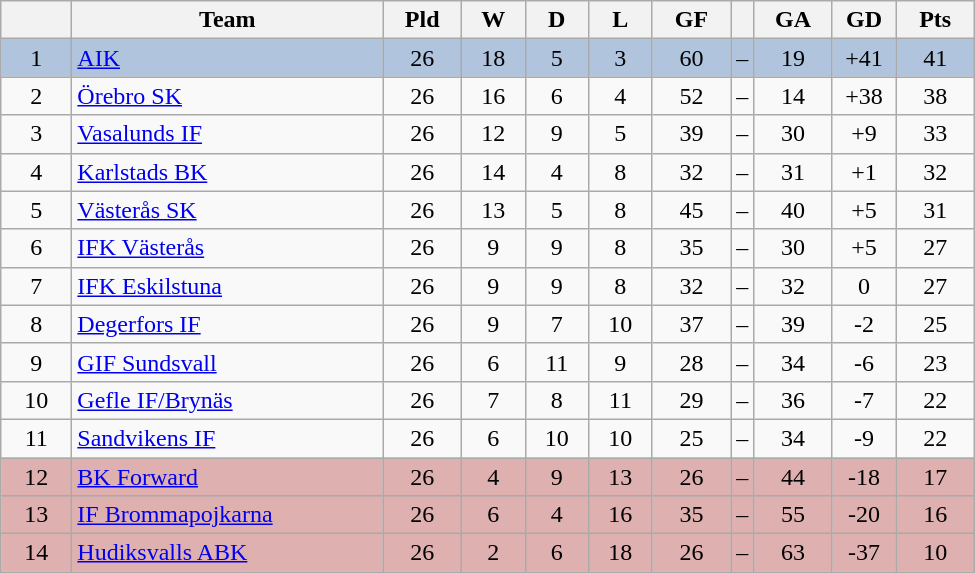<table class="wikitable" style="text-align: center">
<tr>
<th style="width: 40px;"></th>
<th style="width: 200px;">Team</th>
<th style="width: 45px;">Pld</th>
<th style="width: 35px;">W</th>
<th style="width: 35px;">D</th>
<th style="width: 35px;">L</th>
<th style="width: 45px;">GF</th>
<th></th>
<th style="width: 45px;">GA</th>
<th style="width: 35px;">GD</th>
<th style="width: 45px;">Pts</th>
</tr>
<tr style="background: #b0c4de">
<td>1</td>
<td style="text-align: left;"><a href='#'>AIK</a></td>
<td>26</td>
<td>18</td>
<td>5</td>
<td>3</td>
<td>60</td>
<td>–</td>
<td>19</td>
<td>+41</td>
<td>41</td>
</tr>
<tr>
<td>2</td>
<td style="text-align: left;"><a href='#'>Örebro SK</a></td>
<td>26</td>
<td>16</td>
<td>6</td>
<td>4</td>
<td>52</td>
<td>–</td>
<td>14</td>
<td>+38</td>
<td>38</td>
</tr>
<tr>
<td>3</td>
<td style="text-align: left;"><a href='#'>Vasalunds IF</a></td>
<td>26</td>
<td>12</td>
<td>9</td>
<td>5</td>
<td>39</td>
<td>–</td>
<td>30</td>
<td>+9</td>
<td>33</td>
</tr>
<tr>
<td>4</td>
<td style="text-align: left;"><a href='#'>Karlstads BK</a></td>
<td>26</td>
<td>14</td>
<td>4</td>
<td>8</td>
<td>32</td>
<td>–</td>
<td>31</td>
<td>+1</td>
<td>32</td>
</tr>
<tr>
<td>5</td>
<td style="text-align: left;"><a href='#'>Västerås SK</a></td>
<td>26</td>
<td>13</td>
<td>5</td>
<td>8</td>
<td>45</td>
<td>–</td>
<td>40</td>
<td>+5</td>
<td>31</td>
</tr>
<tr>
<td>6</td>
<td style="text-align: left;"><a href='#'>IFK Västerås</a></td>
<td>26</td>
<td>9</td>
<td>9</td>
<td>8</td>
<td>35</td>
<td>–</td>
<td>30</td>
<td>+5</td>
<td>27</td>
</tr>
<tr>
<td>7</td>
<td style="text-align: left;"><a href='#'>IFK Eskilstuna</a></td>
<td>26</td>
<td>9</td>
<td>9</td>
<td>8</td>
<td>32</td>
<td>–</td>
<td>32</td>
<td>0</td>
<td>27</td>
</tr>
<tr>
<td>8</td>
<td style="text-align: left;"><a href='#'>Degerfors IF</a></td>
<td>26</td>
<td>9</td>
<td>7</td>
<td>10</td>
<td>37</td>
<td>–</td>
<td>39</td>
<td>-2</td>
<td>25</td>
</tr>
<tr>
<td>9</td>
<td style="text-align: left;"><a href='#'>GIF Sundsvall</a></td>
<td>26</td>
<td>6</td>
<td>11</td>
<td>9</td>
<td>28</td>
<td>–</td>
<td>34</td>
<td>-6</td>
<td>23</td>
</tr>
<tr>
<td>10</td>
<td style="text-align: left;"><a href='#'>Gefle IF/Brynäs</a></td>
<td>26</td>
<td>7</td>
<td>8</td>
<td>11</td>
<td>29</td>
<td>–</td>
<td>36</td>
<td>-7</td>
<td>22</td>
</tr>
<tr>
<td>11</td>
<td style="text-align: left;"><a href='#'>Sandvikens IF</a></td>
<td>26</td>
<td>6</td>
<td>10</td>
<td>10</td>
<td>25</td>
<td>–</td>
<td>34</td>
<td>-9</td>
<td>22</td>
</tr>
<tr style="background: #deb0b0">
<td>12</td>
<td style="text-align: left;"><a href='#'>BK Forward</a></td>
<td>26</td>
<td>4</td>
<td>9</td>
<td>13</td>
<td>26</td>
<td>–</td>
<td>44</td>
<td>-18</td>
<td>17</td>
</tr>
<tr style="background: #deb0b0">
<td>13</td>
<td style="text-align: left;"><a href='#'>IF Brommapojkarna</a></td>
<td>26</td>
<td>6</td>
<td>4</td>
<td>16</td>
<td>35</td>
<td>–</td>
<td>55</td>
<td>-20</td>
<td>16</td>
</tr>
<tr style="background: #deb0b0">
<td>14</td>
<td style="text-align: left;"><a href='#'>Hudiksvalls ABK</a></td>
<td>26</td>
<td>2</td>
<td>6</td>
<td>18</td>
<td>26</td>
<td>–</td>
<td>63</td>
<td>-37</td>
<td>10</td>
</tr>
</table>
